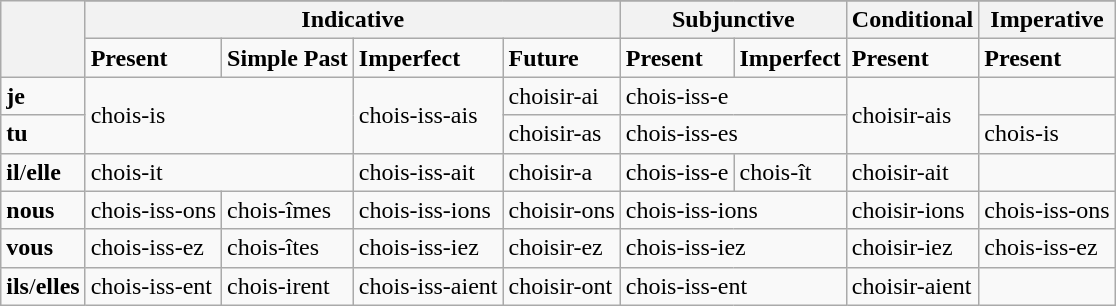<table class="wikitable">
<tr>
<th rowspan="3" colspan="1"> </th>
</tr>
<tr>
<th colspan="4" style="text-align: center;"><strong>Indicative</strong></th>
<th colspan="2" style="text-align: center;"><strong>Subjunctive</strong></th>
<th style="text-align: center;"><strong>Conditional</strong></th>
<th style="text-align: center;"><strong>Imperative</strong></th>
</tr>
<tr>
<td><strong>Present</strong></td>
<td><strong>Simple Past</strong></td>
<td><strong>Imperfect</strong></td>
<td><strong>Future</strong></td>
<td><strong>Present</strong></td>
<td><strong>Imperfect</strong></td>
<td><strong>Present</strong></td>
<td><strong>Present</strong></td>
</tr>
<tr>
<td><strong>je</strong></td>
<td rowspan="2" colspan="2">chois-is</td>
<td rowspan="2">chois-iss-ais</td>
<td>choisir-ai</td>
<td colspan="2">chois-iss-e</td>
<td rowspan="2">choisir-ais</td>
<td></td>
</tr>
<tr>
<td><strong>tu</strong></td>
<td>choisir-as</td>
<td colspan="2">chois-iss-es</td>
<td>chois-is</td>
</tr>
<tr>
<td><strong>il</strong>/<strong>elle</strong></td>
<td colspan="2">chois-it</td>
<td>chois-iss-ait</td>
<td>choisir-a</td>
<td>chois-iss-e</td>
<td>chois-ît</td>
<td>choisir-ait</td>
<td></td>
</tr>
<tr>
<td><strong>nous</strong></td>
<td>chois-iss-ons</td>
<td>chois-îmes</td>
<td>chois-iss-ions</td>
<td>choisir-ons</td>
<td colspan="2">chois-iss-ions</td>
<td>choisir-ions</td>
<td>chois-iss-ons</td>
</tr>
<tr>
<td><strong>vous</strong></td>
<td>chois-iss-ez</td>
<td>chois-îtes</td>
<td>chois-iss-iez</td>
<td>choisir-ez</td>
<td colspan="2">chois-iss-iez</td>
<td>choisir-iez</td>
<td>chois-iss-ez</td>
</tr>
<tr>
<td><strong>ils</strong>/<strong>elles</strong></td>
<td>chois-iss-ent</td>
<td>chois-irent</td>
<td>chois-iss-aient</td>
<td>choisir-ont</td>
<td colspan="2">chois-iss-ent</td>
<td>choisir-aient</td>
<td></td>
</tr>
</table>
